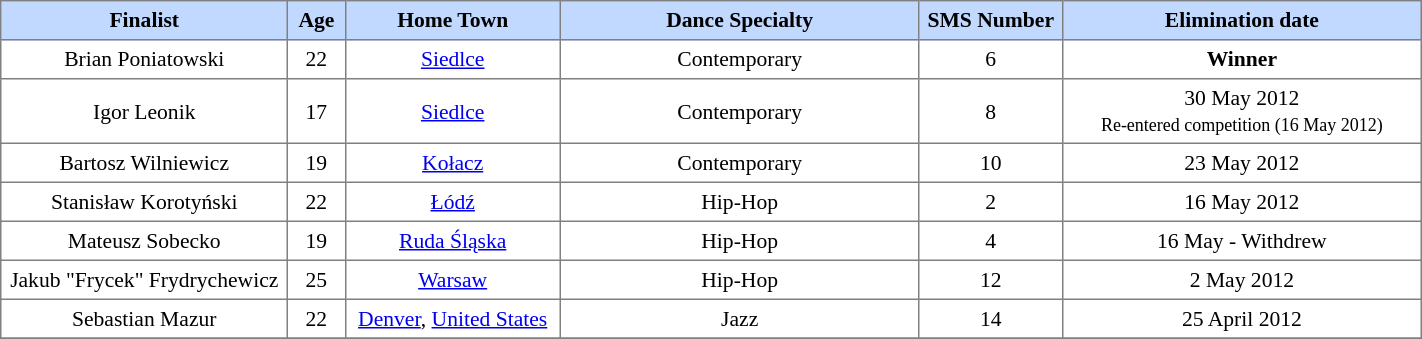<table border="1" cellpadding="4" cellspacing="0" style="text-align:center; font-size:90%; border-collapse:collapse;" width=75%>
<tr style="background:#C1D8FF;">
<th width=20%>Finalist</th>
<th width=4%; align=center>Age</th>
<th width=15%>Home Town</th>
<th width=25%>Dance Specialty</th>
<th width=10%>SMS Number</th>
<th width=25%>Elimination date</th>
</tr>
<tr>
<td>Brian Poniatowski</td>
<td>22</td>
<td><a href='#'>Siedlce</a></td>
<td>Contemporary</td>
<td>6</td>
<td><strong>Winner</strong></td>
</tr>
<tr>
<td>Igor Leonik</td>
<td>17</td>
<td><a href='#'>Siedlce</a></td>
<td>Contemporary</td>
<td>8</td>
<td>30 May 2012 <small><br>Re-entered competition (16 May 2012)</small></td>
</tr>
<tr>
<td>Bartosz Wilniewicz</td>
<td>19</td>
<td><a href='#'>Kołacz</a></td>
<td>Contemporary</td>
<td>10</td>
<td>23 May 2012</td>
</tr>
<tr>
<td>Stanisław Korotyński</td>
<td>22</td>
<td><a href='#'>Łódź</a></td>
<td>Hip-Hop</td>
<td>2</td>
<td>16 May 2012</td>
</tr>
<tr>
<td>Mateusz Sobecko</td>
<td>19</td>
<td><a href='#'>Ruda Śląska</a></td>
<td>Hip-Hop</td>
<td>4</td>
<td>16 May - Withdrew</td>
</tr>
<tr>
<td>Jakub "Frycek" Frydrychewicz</td>
<td>25</td>
<td><a href='#'>Warsaw</a></td>
<td>Hip-Hop</td>
<td>12</td>
<td>2 May 2012</td>
</tr>
<tr>
<td>Sebastian Mazur</td>
<td>22</td>
<td><a href='#'>Denver</a>, <a href='#'>United States</a></td>
<td>Jazz</td>
<td>14</td>
<td>25 April 2012</td>
</tr>
<tr>
</tr>
</table>
